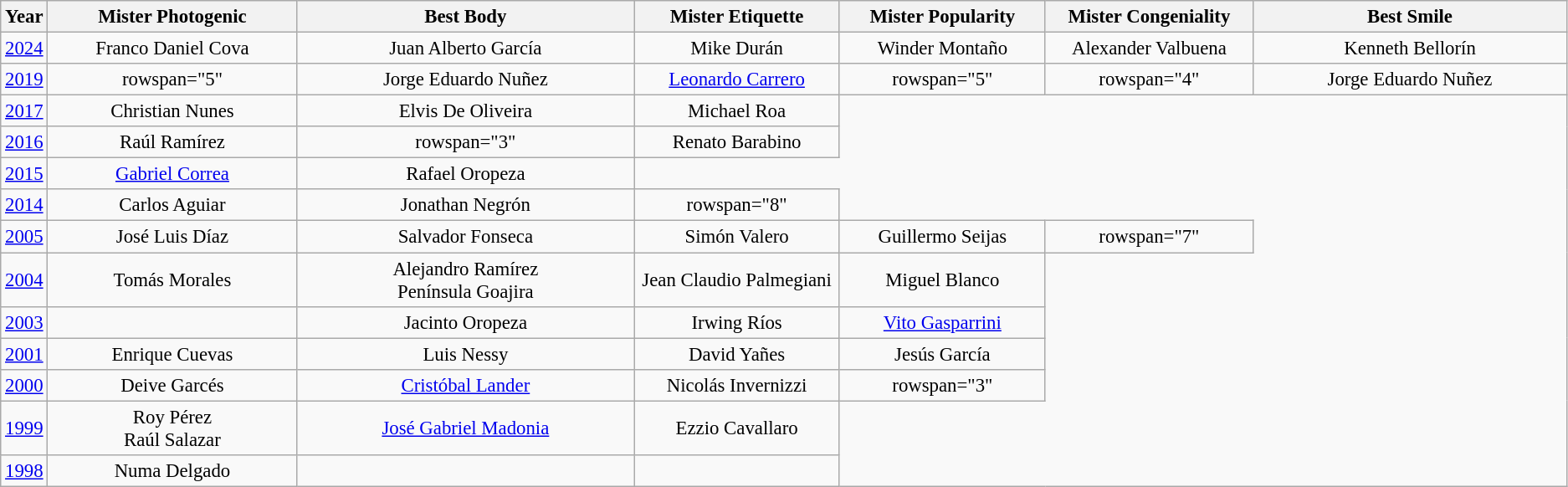<table class="wikitable" style="font-size: 95%; text-align:center;" |>
<tr>
<th width="30">Year</th>
<th width="400">Mister Photogenic<br></th>
<th width="600">Best Body<br></th>
<th width="300">Mister Etiquette<br></th>
<th width="300">Mister Popularity<br></th>
<th width="300">Mister Congeniality<br></th>
<th width="600">Best Smile<br></th>
</tr>
<tr>
<td><a href='#'>2024</a></td>
<td>Franco Daniel Cova<br></td>
<td>Juan Alberto García<br></td>
<td>Mike Durán<br></td>
<td>Winder Montaño<br></td>
<td>Alexander Valbuena<br></td>
<td>Kenneth Bellorín<br></td>
</tr>
<tr>
<td><a href='#'>2019</a></td>
<td>rowspan="5" </td>
<td>Jorge Eduardo Nuñez<br></td>
<td><a href='#'>Leonardo Carrero</a><br></td>
<td>rowspan="5" </td>
<td>rowspan="4" </td>
<td>Jorge Eduardo Nuñez<br></td>
</tr>
<tr>
<td><a href='#'>2017</a></td>
<td>Christian Nunes<br></td>
<td>Elvis De Oliveira<br></td>
<td>Michael Roa<br></td>
</tr>
<tr>
<td><a href='#'>2016</a></td>
<td>Raúl Ramírez<br></td>
<td>rowspan="3" </td>
<td>Renato Barabino<br></td>
</tr>
<tr>
<td><a href='#'>2015</a></td>
<td><a href='#'>Gabriel Correa</a><br></td>
<td>Rafael Oropeza<br></td>
</tr>
<tr>
<td><a href='#'>2014</a></td>
<td>Carlos Aguiar<br></td>
<td>Jonathan Negrón<br></td>
<td>rowspan="8" </td>
</tr>
<tr>
<td><a href='#'>2005</a></td>
<td>José Luis Díaz<br></td>
<td>Salvador Fonseca<br></td>
<td>Simón Valero<br></td>
<td>Guillermo Seijas<br></td>
<td>rowspan="7" </td>
</tr>
<tr>
<td><a href='#'>2004</a></td>
<td>Tomás Morales<br></td>
<td>Alejandro Ramírez<br> Península Goajira</td>
<td>Jean Claudio Palmegiani<br></td>
<td>Miguel Blanco<br></td>
</tr>
<tr>
<td><a href='#'>2003</a></td>
<td></td>
<td>Jacinto Oropeza<br></td>
<td>Irwing Ríos<br></td>
<td><a href='#'>Vito Gasparrini</a><br></td>
</tr>
<tr>
<td><a href='#'>2001</a></td>
<td>Enrique Cuevas<br></td>
<td>Luis Nessy<br></td>
<td>David Yañes<br></td>
<td>Jesús García<br></td>
</tr>
<tr>
<td><a href='#'>2000</a></td>
<td>Deive Garcés<br></td>
<td><a href='#'>Cristóbal Lander</a><br></td>
<td>Nicolás Invernizzi<br></td>
<td>rowspan="3" </td>
</tr>
<tr>
<td><a href='#'>1999</a></td>
<td>Roy Pérez<br>Raúl Salazar</td>
<td><a href='#'>José Gabriel Madonia</a><br></td>
<td>Ezzio Cavallaro<br></td>
</tr>
<tr>
<td><a href='#'>1998</a></td>
<td>Numa Delgado<br></td>
<td></td>
<td></td>
</tr>
</table>
